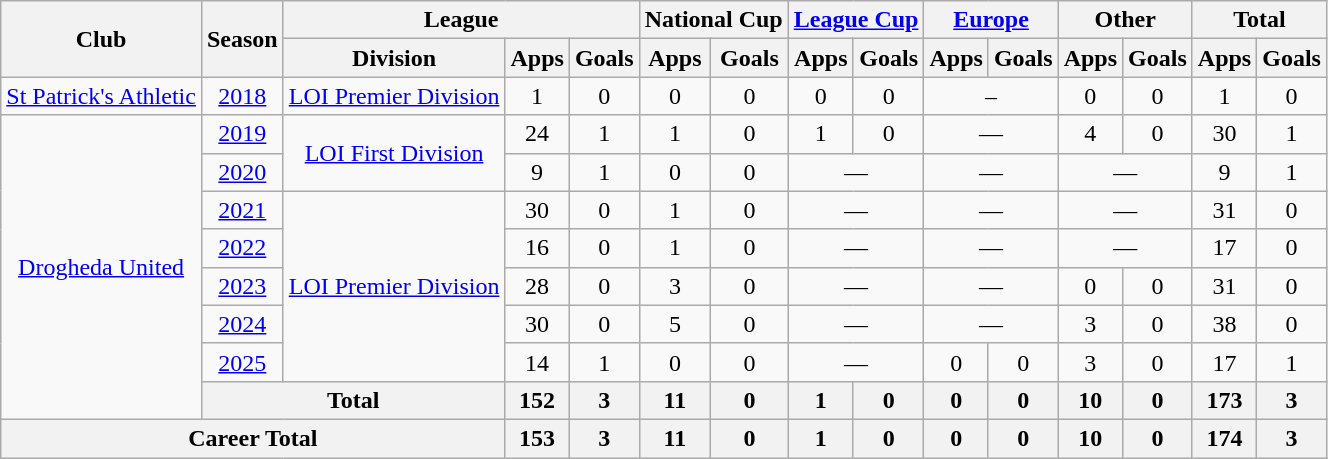<table class=wikitable style="text-align: center">
<tr>
<th rowspan=2>Club</th>
<th rowspan=2>Season</th>
<th colspan=3>League</th>
<th colspan=2>National Cup</th>
<th colspan=2><a href='#'>League Cup</a></th>
<th colspan=2><a href='#'>Europe</a></th>
<th colspan=2>Other</th>
<th colspan=2>Total</th>
</tr>
<tr>
<th>Division</th>
<th>Apps</th>
<th>Goals</th>
<th>Apps</th>
<th>Goals</th>
<th>Apps</th>
<th>Goals</th>
<th>Apps</th>
<th>Goals</th>
<th>Apps</th>
<th>Goals</th>
<th>Apps</th>
<th>Goals</th>
</tr>
<tr>
<td><a href='#'>St Patrick's Athletic</a></td>
<td><a href='#'>2018</a></td>
<td><a href='#'>LOI Premier Division</a></td>
<td>1</td>
<td>0</td>
<td>0</td>
<td>0</td>
<td>0</td>
<td>0</td>
<td colspan="2">–</td>
<td>0</td>
<td>0</td>
<td>1</td>
<td>0</td>
</tr>
<tr>
<td rowspan="8"><a href='#'>Drogheda United</a></td>
<td><a href='#'>2019</a></td>
<td rowspan="2"><a href='#'>LOI First Division</a></td>
<td>24</td>
<td>1</td>
<td>1</td>
<td>0</td>
<td>1</td>
<td>0</td>
<td colspan="2">—</td>
<td>4</td>
<td>0</td>
<td>30</td>
<td>1</td>
</tr>
<tr>
<td><a href='#'>2020</a></td>
<td>9</td>
<td>1</td>
<td>0</td>
<td>0</td>
<td colspan="2">—</td>
<td colspan="2">—</td>
<td colspan="2">—</td>
<td>9</td>
<td>1</td>
</tr>
<tr>
<td><a href='#'>2021</a></td>
<td rowspan="5"><a href='#'>LOI Premier Division</a></td>
<td>30</td>
<td>0</td>
<td>1</td>
<td>0</td>
<td colspan="2">—</td>
<td colspan="2">—</td>
<td colspan="2">—</td>
<td>31</td>
<td>0</td>
</tr>
<tr>
<td><a href='#'>2022</a></td>
<td>16</td>
<td>0</td>
<td>1</td>
<td>0</td>
<td colspan="2">—</td>
<td colspan="2">—</td>
<td colspan="2">—</td>
<td>17</td>
<td>0</td>
</tr>
<tr>
<td><a href='#'>2023</a></td>
<td>28</td>
<td>0</td>
<td>3</td>
<td>0</td>
<td colspan="2">—</td>
<td colspan="2">—</td>
<td>0</td>
<td>0</td>
<td>31</td>
<td>0</td>
</tr>
<tr>
<td><a href='#'>2024</a></td>
<td>30</td>
<td>0</td>
<td>5</td>
<td>0</td>
<td colspan="2">—</td>
<td colspan="2">—</td>
<td>3</td>
<td>0</td>
<td>38</td>
<td>0</td>
</tr>
<tr>
<td><a href='#'>2025</a></td>
<td>14</td>
<td>1</td>
<td>0</td>
<td>0</td>
<td colspan="2">—</td>
<td>0</td>
<td>0</td>
<td>3</td>
<td>0</td>
<td>17</td>
<td>1</td>
</tr>
<tr>
<th colspan="2">Total</th>
<th>152</th>
<th>3</th>
<th>11</th>
<th>0</th>
<th>1</th>
<th>0</th>
<th>0</th>
<th>0</th>
<th>10</th>
<th>0</th>
<th>173</th>
<th>3</th>
</tr>
<tr>
<th colspan="3">Career Total</th>
<th>153</th>
<th>3</th>
<th>11</th>
<th>0</th>
<th>1</th>
<th>0</th>
<th>0</th>
<th>0</th>
<th>10</th>
<th>0</th>
<th>174</th>
<th>3</th>
</tr>
</table>
